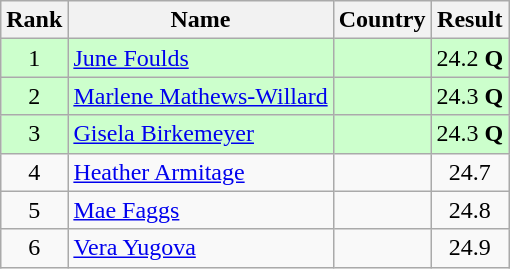<table class="wikitable" style="text-align:center">
<tr>
<th>Rank</th>
<th>Name</th>
<th>Country</th>
<th>Result</th>
</tr>
<tr bgcolor=ccffcc>
<td>1</td>
<td align="left"><a href='#'>June Foulds</a></td>
<td align="left"></td>
<td>24.2 <strong>Q</strong></td>
</tr>
<tr bgcolor=ccffcc>
<td>2</td>
<td align="left"><a href='#'>Marlene Mathews-Willard</a></td>
<td align="left"></td>
<td>24.3 <strong>Q</strong></td>
</tr>
<tr bgcolor=ccffcc>
<td>3</td>
<td align="left"><a href='#'>Gisela Birkemeyer</a></td>
<td align="left"></td>
<td>24.3 <strong>Q</strong></td>
</tr>
<tr>
<td>4</td>
<td align="left"><a href='#'>Heather Armitage</a></td>
<td align="left"></td>
<td>24.7</td>
</tr>
<tr>
<td>5</td>
<td align="left"><a href='#'>Mae Faggs</a></td>
<td align="left"></td>
<td>24.8</td>
</tr>
<tr>
<td>6</td>
<td align="left"><a href='#'>Vera Yugova</a></td>
<td align="left"></td>
<td>24.9</td>
</tr>
</table>
